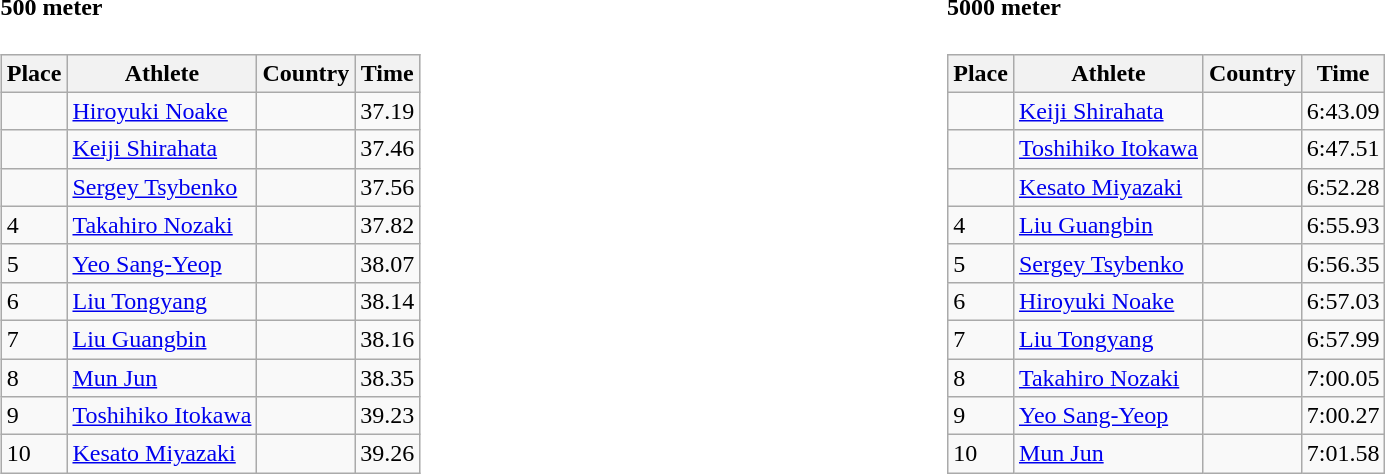<table width=100%>
<tr>
<td width=50% align=left valign=top><br><h4>500 meter</h4><table class="wikitable">
<tr>
<th>Place</th>
<th>Athlete</th>
<th>Country</th>
<th>Time</th>
</tr>
<tr>
<td></td>
<td><a href='#'>Hiroyuki Noake</a></td>
<td></td>
<td>37.19</td>
</tr>
<tr>
<td></td>
<td><a href='#'>Keiji Shirahata</a></td>
<td></td>
<td>37.46</td>
</tr>
<tr>
<td></td>
<td><a href='#'>Sergey Tsybenko</a></td>
<td></td>
<td>37.56</td>
</tr>
<tr>
<td>4</td>
<td><a href='#'>Takahiro Nozaki</a></td>
<td></td>
<td>37.82</td>
</tr>
<tr>
<td>5</td>
<td><a href='#'>Yeo Sang-Yeop</a></td>
<td></td>
<td>38.07</td>
</tr>
<tr>
<td>6</td>
<td><a href='#'>Liu Tongyang</a></td>
<td></td>
<td>38.14</td>
</tr>
<tr>
<td>7</td>
<td><a href='#'>Liu Guangbin</a></td>
<td></td>
<td>38.16</td>
</tr>
<tr>
<td>8</td>
<td><a href='#'>Mun Jun</a></td>
<td></td>
<td>38.35</td>
</tr>
<tr>
<td>9</td>
<td><a href='#'>Toshihiko Itokawa</a></td>
<td></td>
<td>39.23</td>
</tr>
<tr>
<td>10</td>
<td><a href='#'>Kesato Miyazaki</a></td>
<td></td>
<td>39.26</td>
</tr>
</table>
</td>
<td width=50% align=left valign=top><br><h4>5000 meter</h4><table class="wikitable">
<tr>
<th>Place</th>
<th>Athlete</th>
<th>Country</th>
<th>Time</th>
</tr>
<tr>
<td></td>
<td><a href='#'>Keiji Shirahata</a></td>
<td></td>
<td>6:43.09</td>
</tr>
<tr>
<td></td>
<td><a href='#'>Toshihiko Itokawa</a></td>
<td></td>
<td>6:47.51</td>
</tr>
<tr>
<td></td>
<td><a href='#'>Kesato Miyazaki</a></td>
<td></td>
<td>6:52.28</td>
</tr>
<tr>
<td>4</td>
<td><a href='#'>Liu Guangbin</a></td>
<td></td>
<td>6:55.93</td>
</tr>
<tr>
<td>5</td>
<td><a href='#'>Sergey Tsybenko</a></td>
<td></td>
<td>6:56.35</td>
</tr>
<tr>
<td>6</td>
<td><a href='#'>Hiroyuki Noake</a></td>
<td></td>
<td>6:57.03</td>
</tr>
<tr>
<td>7</td>
<td><a href='#'>Liu Tongyang</a></td>
<td></td>
<td>6:57.99</td>
</tr>
<tr>
<td>8</td>
<td><a href='#'>Takahiro Nozaki</a></td>
<td></td>
<td>7:00.05</td>
</tr>
<tr>
<td>9</td>
<td><a href='#'>Yeo Sang-Yeop</a></td>
<td></td>
<td>7:00.27</td>
</tr>
<tr>
<td>10</td>
<td><a href='#'>Mun Jun</a></td>
<td></td>
<td>7:01.58</td>
</tr>
</table>
</td>
</tr>
</table>
